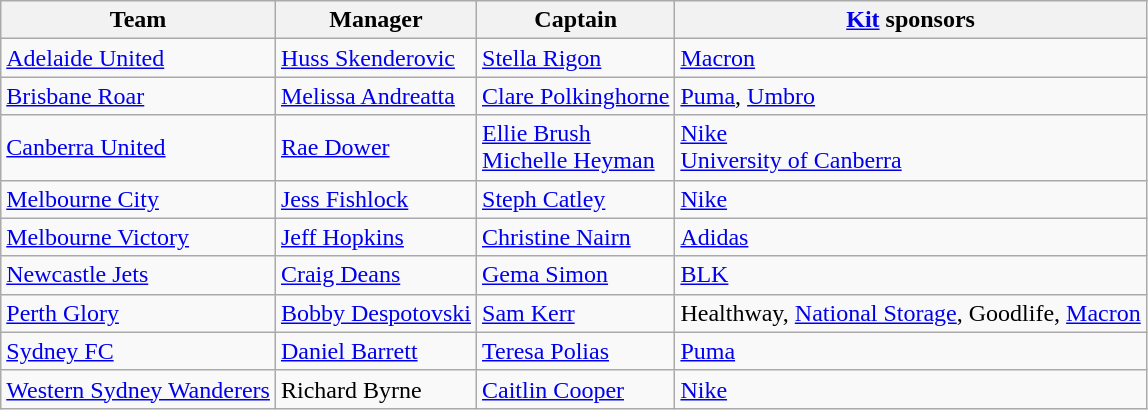<table class="wikitable sortable" style="text-align: left">
<tr>
<th>Team</th>
<th>Manager</th>
<th>Captain</th>
<th><a href='#'>Kit</a> sponsors</th>
</tr>
<tr>
<td><a href='#'>Adelaide United</a></td>
<td> <a href='#'>Huss Skenderovic</a></td>
<td> <a href='#'>Stella Rigon</a></td>
<td><a href='#'>Macron</a></td>
</tr>
<tr>
<td><a href='#'>Brisbane Roar</a></td>
<td> <a href='#'>Melissa Andreatta</a></td>
<td> <a href='#'>Clare Polkinghorne</a></td>
<td><a href='#'>Puma</a>, <a href='#'>Umbro</a></td>
</tr>
<tr>
<td><a href='#'>Canberra United</a></td>
<td> <a href='#'>Rae Dower</a></td>
<td> <a href='#'>Ellie Brush</a> <br> <a href='#'>Michelle Heyman</a></td>
<td><a href='#'>Nike</a> <br><a href='#'>University of Canberra</a></td>
</tr>
<tr>
<td><a href='#'>Melbourne City</a></td>
<td> <a href='#'>Jess Fishlock</a></td>
<td> <a href='#'>Steph Catley</a></td>
<td><a href='#'>Nike</a></td>
</tr>
<tr>
<td><a href='#'>Melbourne Victory</a></td>
<td> <a href='#'>Jeff Hopkins</a></td>
<td> <a href='#'>Christine Nairn</a></td>
<td><a href='#'>Adidas</a></td>
</tr>
<tr>
<td><a href='#'>Newcastle Jets</a></td>
<td> <a href='#'>Craig Deans</a></td>
<td> <a href='#'>Gema Simon</a></td>
<td><a href='#'>BLK</a></td>
</tr>
<tr>
<td><a href='#'>Perth Glory</a></td>
<td> <a href='#'>Bobby Despotovski</a></td>
<td> <a href='#'>Sam Kerr</a></td>
<td>Healthway, <a href='#'>National Storage</a>, Goodlife, <a href='#'>Macron</a></td>
</tr>
<tr>
<td><a href='#'>Sydney FC</a></td>
<td> <a href='#'>Daniel Barrett</a></td>
<td> <a href='#'>Teresa Polias</a></td>
<td><a href='#'>Puma</a></td>
</tr>
<tr>
<td><a href='#'>Western Sydney Wanderers</a></td>
<td> Richard Byrne</td>
<td> <a href='#'>Caitlin Cooper</a></td>
<td><a href='#'>Nike</a></td>
</tr>
</table>
